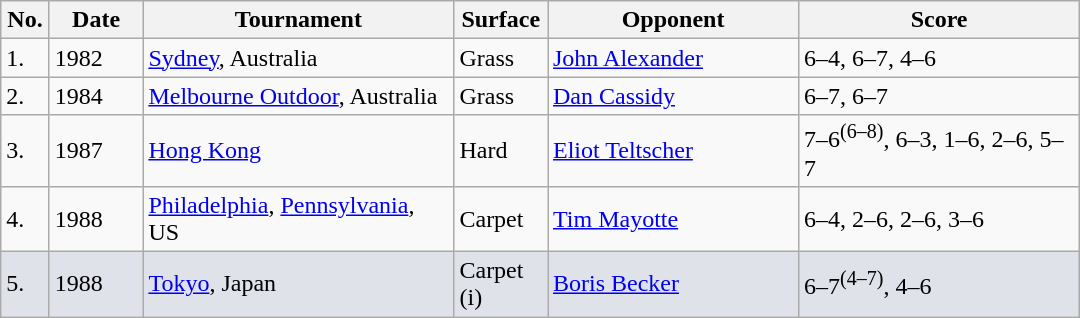<table class="sortable wikitable">
<tr>
<th style="width:25px">No.</th>
<th style="width:55px">Date</th>
<th style="width:200px">Tournament</th>
<th style="width:55px">Surface</th>
<th style="width:160px">Opponent</th>
<th style="width:180px" class="unsortable">Score</th>
</tr>
<tr>
<td>1.</td>
<td>1982</td>
<td><a href='#'>Sydney</a>, Australia</td>
<td>Grass</td>
<td> <a href='#'>John Alexander</a></td>
<td>6–4, 6–7, 4–6</td>
</tr>
<tr>
<td>2.</td>
<td>1984</td>
<td><a href='#'>Melbourne Outdoor</a>, Australia</td>
<td>Grass</td>
<td> <a href='#'>Dan Cassidy</a></td>
<td>6–7, 6–7</td>
</tr>
<tr>
<td>3.</td>
<td>1987</td>
<td><a href='#'>Hong Kong</a></td>
<td>Hard</td>
<td> <a href='#'>Eliot Teltscher</a></td>
<td>7–6<sup>(6–8)</sup>, 6–3, 1–6, 2–6, 5–7</td>
</tr>
<tr>
<td>4.</td>
<td>1988</td>
<td><a href='#'>Philadelphia</a>, <a href='#'>Pennsylvania</a>, US</td>
<td>Carpet</td>
<td> <a href='#'>Tim Mayotte</a></td>
<td>6–4, 2–6, 2–6, 3–6</td>
</tr>
<tr bgcolor=dfe2e9>
<td>5.</td>
<td>1988</td>
<td><a href='#'>Tokyo</a>, Japan</td>
<td>Carpet (i)</td>
<td> <a href='#'>Boris Becker</a></td>
<td>6–7<sup>(4–7)</sup>, 4–6</td>
</tr>
</table>
